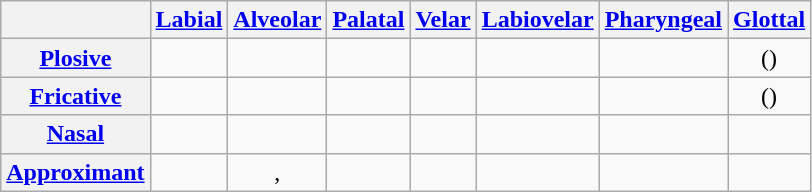<table class="wikitable" style="text-align:center">
<tr>
<th></th>
<th><a href='#'>Labial</a></th>
<th><a href='#'>Alveolar</a></th>
<th><a href='#'>Palatal</a></th>
<th><a href='#'>Velar</a></th>
<th><a href='#'>Labiovelar</a></th>
<th><a href='#'>Pharyngeal</a></th>
<th><a href='#'>Glottal</a></th>
</tr>
<tr>
<th><a href='#'>Plosive</a></th>
<td> </td>
<td> </td>
<td> </td>
<td> </td>
<td> </td>
<td></td>
<td>()</td>
</tr>
<tr>
<th><a href='#'>Fricative</a></th>
<td></td>
<td></td>
<td></td>
<td></td>
<td></td>
<td></td>
<td>()</td>
</tr>
<tr>
<th><a href='#'>Nasal</a></th>
<td></td>
<td></td>
<td></td>
<td></td>
<td></td>
<td></td>
<td></td>
</tr>
<tr>
<th><a href='#'>Approximant</a></th>
<td> </td>
<td>, </td>
<td> </td>
<td></td>
<td></td>
<td></td>
<td></td>
</tr>
</table>
